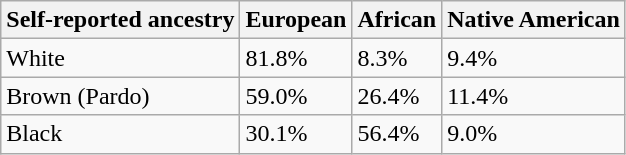<table class="wikitable">
<tr>
<th>Self-reported ancestry</th>
<th>European</th>
<th>African</th>
<th>Native American</th>
</tr>
<tr>
<td>White</td>
<td>81.8%</td>
<td>8.3%</td>
<td>9.4%</td>
</tr>
<tr>
<td>Brown (Pardo)</td>
<td>59.0%</td>
<td>26.4%</td>
<td>11.4%</td>
</tr>
<tr>
<td>Black</td>
<td>30.1%</td>
<td>56.4%</td>
<td>9.0%</td>
</tr>
</table>
